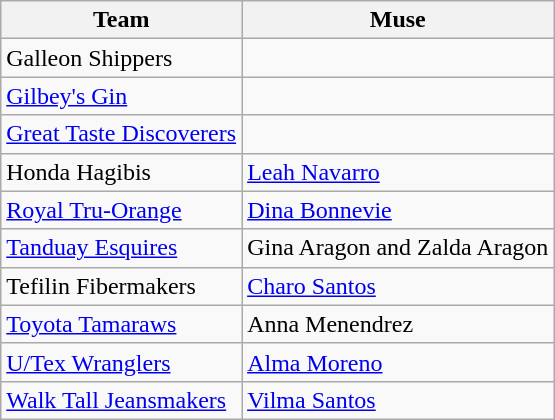<table class="wikitable sortable sortable">
<tr>
<th style= width="45%">Team</th>
<th style= width="55%">Muse</th>
</tr>
<tr>
<td>Galleon Shippers</td>
<td></td>
</tr>
<tr>
<td><a href='#'>Gilbey's Gin</a></td>
<td></td>
</tr>
<tr>
<td><a href='#'>Great Taste Discoverers</a></td>
<td></td>
</tr>
<tr>
<td>Honda Hagibis</td>
<td><a href='#'>Leah Navarro</a></td>
</tr>
<tr>
<td><a href='#'>Royal Tru-Orange</a></td>
<td><a href='#'>Dina Bonnevie</a></td>
</tr>
<tr>
<td><a href='#'>Tanduay Esquires</a></td>
<td>Gina Aragon and Zalda Aragon</td>
</tr>
<tr>
<td>Tefilin Fibermakers</td>
<td><a href='#'>Charo Santos</a></td>
</tr>
<tr>
<td><a href='#'>Toyota Tamaraws</a></td>
<td>Anna Menendrez</td>
</tr>
<tr>
<td><a href='#'>U/Tex Wranglers</a></td>
<td><a href='#'>Alma Moreno</a></td>
</tr>
<tr>
<td><a href='#'>Walk Tall Jeansmakers</a></td>
<td><a href='#'>Vilma Santos</a></td>
</tr>
</table>
